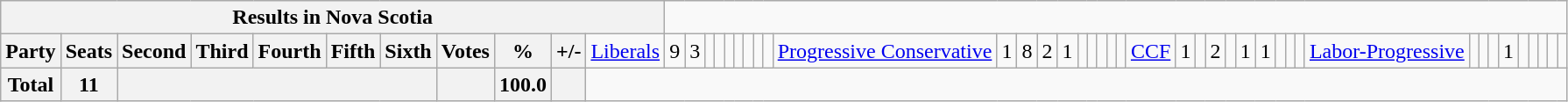<table class="wikitable">
<tr>
<th colspan=12>Results in Nova Scotia</th>
</tr>
<tr>
<th colspan=2>Party</th>
<th>Seats</th>
<th>Second</th>
<th>Third</th>
<th>Fourth</th>
<th>Fifth</th>
<th>Sixth</th>
<th>Votes</th>
<th>%</th>
<th>+/-<br></th>
<td><a href='#'>Liberals</a></td>
<td align="right">9</td>
<td align="right">3</td>
<td align="right"></td>
<td align="right"></td>
<td align="right"></td>
<td align="right"></td>
<td align="right"></td>
<td align="right"></td>
<td align="right"><br></td>
<td><a href='#'>Progressive Conservative</a></td>
<td align="right">1</td>
<td align="right">8</td>
<td align="right">2</td>
<td align="right">1</td>
<td align="right"></td>
<td align="right"></td>
<td align="right"></td>
<td align="right"></td>
<td align="right"><br></td>
<td><a href='#'>CCF</a></td>
<td align="right">1</td>
<td align="right"></td>
<td align="right">2</td>
<td align="right"></td>
<td align="right">1</td>
<td align="right">1</td>
<td align="right"></td>
<td align="right"></td>
<td align="right"><br></td>
<td><a href='#'>Labor-Progressive</a></td>
<td align="right"></td>
<td align="right"></td>
<td align="right"></td>
<td align="right">1</td>
<td align="right"></td>
<td align="right"></td>
<td align="right"></td>
<td align="right"></td>
<td align="right"></td>
</tr>
<tr>
<th colspan="2">Total</th>
<th>11</th>
<th colspan="5"></th>
<th></th>
<th>100.0</th>
<th></th>
</tr>
</table>
